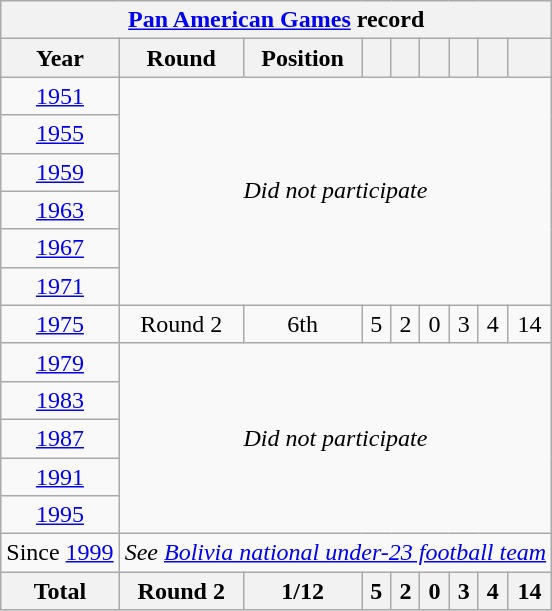<table class="wikitable" style="text-align: center;">
<tr>
<th colspan=9><a href='#'>Pan American Games</a> record</th>
</tr>
<tr>
<th>Year</th>
<th>Round</th>
<th>Position</th>
<th></th>
<th></th>
<th></th>
<th></th>
<th></th>
<th></th>
</tr>
<tr>
<td> <a href='#'>1951</a></td>
<td colspan=8 rowspan=6><em>Did not participate</em></td>
</tr>
<tr>
<td> <a href='#'>1955</a></td>
</tr>
<tr>
<td> <a href='#'>1959</a></td>
</tr>
<tr>
<td> <a href='#'>1963</a></td>
</tr>
<tr>
<td> <a href='#'>1967</a></td>
</tr>
<tr>
<td> <a href='#'>1971</a></td>
</tr>
<tr>
<td> <a href='#'>1975</a></td>
<td>Round 2</td>
<td>6th</td>
<td>5</td>
<td>2</td>
<td>0</td>
<td>3</td>
<td>4</td>
<td>14</td>
</tr>
<tr>
<td> <a href='#'>1979</a></td>
<td colspan=8 rowspan=5><em>Did not participate</em></td>
</tr>
<tr>
<td> <a href='#'>1983</a></td>
</tr>
<tr>
<td> <a href='#'>1987</a></td>
</tr>
<tr>
<td> <a href='#'>1991</a></td>
</tr>
<tr>
<td> <a href='#'>1995</a></td>
</tr>
<tr>
<td>Since <a href='#'>1999</a></td>
<td colspan=8><em>See <a href='#'>Bolivia national under-23 football team</a></em></td>
</tr>
<tr>
<th>Total</th>
<th>Round 2</th>
<th>1/12</th>
<th>5</th>
<th>2</th>
<th>0</th>
<th>3</th>
<th>4</th>
<th>14</th>
</tr>
</table>
